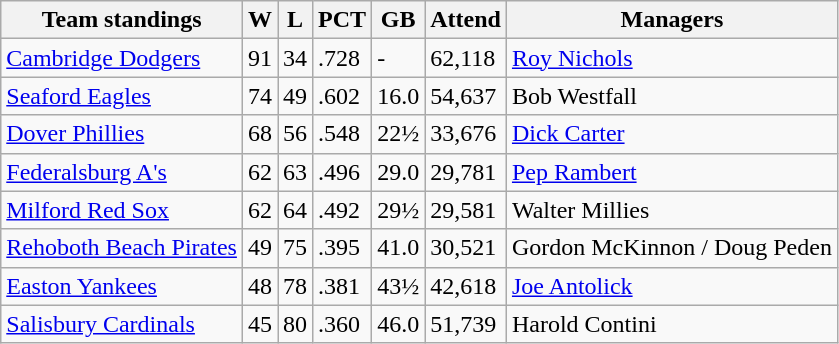<table class="wikitable">
<tr>
<th>Team standings</th>
<th>W</th>
<th>L</th>
<th>PCT</th>
<th>GB</th>
<th>Attend</th>
<th>Managers</th>
</tr>
<tr>
<td><a href='#'>Cambridge Dodgers</a></td>
<td>91</td>
<td>34</td>
<td>.728</td>
<td>-</td>
<td>62,118</td>
<td><a href='#'>Roy Nichols</a></td>
</tr>
<tr>
<td><a href='#'>Seaford Eagles</a></td>
<td>74</td>
<td>49</td>
<td>.602</td>
<td>16.0</td>
<td>54,637</td>
<td>Bob Westfall</td>
</tr>
<tr>
<td><a href='#'>Dover Phillies</a></td>
<td>68</td>
<td>56</td>
<td>.548</td>
<td>22½</td>
<td>33,676</td>
<td><a href='#'>Dick Carter</a></td>
</tr>
<tr>
<td><a href='#'>Federalsburg A's</a></td>
<td>62</td>
<td>63</td>
<td>.496</td>
<td>29.0</td>
<td>29,781</td>
<td><a href='#'>Pep Rambert</a></td>
</tr>
<tr>
<td><a href='#'>Milford Red Sox</a></td>
<td>62</td>
<td>64</td>
<td>.492</td>
<td>29½</td>
<td>29,581</td>
<td>Walter Millies</td>
</tr>
<tr>
<td><a href='#'>Rehoboth Beach Pirates</a></td>
<td>49</td>
<td>75</td>
<td>.395</td>
<td>41.0</td>
<td>30,521</td>
<td>Gordon McKinnon / Doug Peden</td>
</tr>
<tr>
<td><a href='#'>Easton Yankees</a></td>
<td>48</td>
<td>78</td>
<td>.381</td>
<td>43½</td>
<td>42,618</td>
<td><a href='#'>Joe Antolick</a></td>
</tr>
<tr>
<td><a href='#'>Salisbury Cardinals</a></td>
<td>45</td>
<td>80</td>
<td>.360</td>
<td>46.0</td>
<td>51,739</td>
<td>Harold Contini</td>
</tr>
</table>
